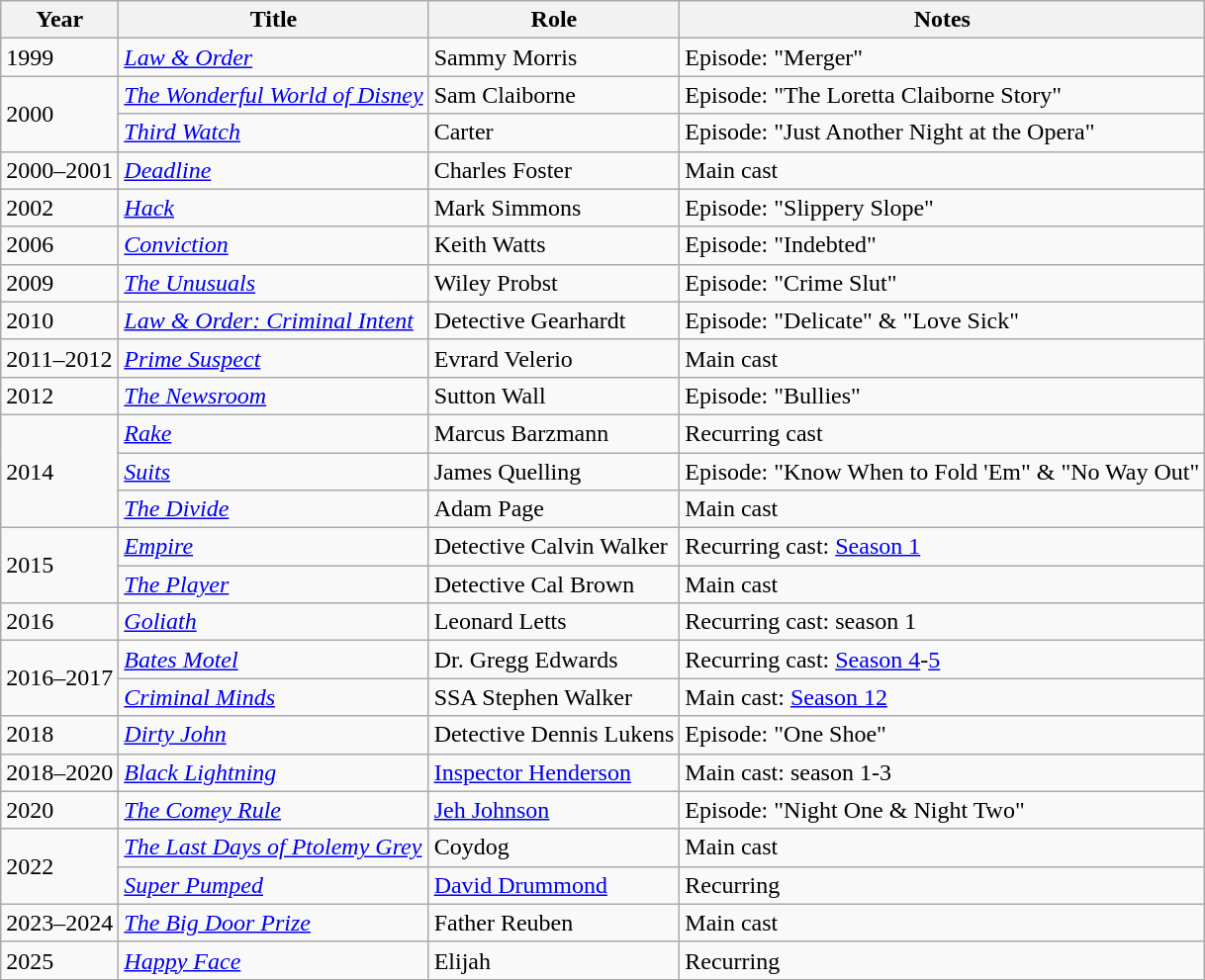<table class="wikitable sortable">
<tr>
<th>Year</th>
<th>Title</th>
<th>Role</th>
<th class="unsortable">Notes</th>
</tr>
<tr>
<td>1999</td>
<td><em><a href='#'>Law & Order</a></em></td>
<td>Sammy Morris</td>
<td>Episode: "Merger"</td>
</tr>
<tr>
<td rowspan=2>2000</td>
<td><em><a href='#'>The Wonderful World of Disney</a></em></td>
<td>Sam Claiborne</td>
<td>Episode: "The Loretta Claiborne Story"</td>
</tr>
<tr>
<td><em><a href='#'>Third Watch</a></em></td>
<td>Carter</td>
<td>Episode: "Just Another Night at the Opera"</td>
</tr>
<tr>
<td>2000–2001</td>
<td><em><a href='#'>Deadline</a></em></td>
<td>Charles Foster</td>
<td>Main cast</td>
</tr>
<tr>
<td>2002</td>
<td><em><a href='#'>Hack</a></em></td>
<td>Mark Simmons</td>
<td>Episode: "Slippery Slope"</td>
</tr>
<tr>
<td>2006</td>
<td><em><a href='#'>Conviction</a></em></td>
<td>Keith Watts</td>
<td>Episode: "Indebted"</td>
</tr>
<tr>
<td>2009</td>
<td><em><a href='#'>The Unusuals</a></em></td>
<td>Wiley Probst</td>
<td>Episode: "Crime Slut"</td>
</tr>
<tr>
<td>2010</td>
<td><em><a href='#'>Law & Order: Criminal Intent</a></em></td>
<td>Detective Gearhardt</td>
<td>Episode: "Delicate" & "Love Sick"</td>
</tr>
<tr>
<td>2011–2012</td>
<td><em><a href='#'>Prime Suspect</a></em></td>
<td>Evrard Velerio</td>
<td>Main cast</td>
</tr>
<tr>
<td>2012</td>
<td><em><a href='#'>The Newsroom</a></em></td>
<td>Sutton Wall</td>
<td>Episode: "Bullies"</td>
</tr>
<tr>
<td rowspan=3>2014</td>
<td><em><a href='#'>Rake</a></em></td>
<td>Marcus Barzmann</td>
<td>Recurring cast</td>
</tr>
<tr>
<td><em><a href='#'>Suits</a></em></td>
<td>James Quelling</td>
<td>Episode: "Know When to Fold 'Em" & "No Way Out"</td>
</tr>
<tr>
<td><em><a href='#'>The Divide</a></em></td>
<td>Adam Page</td>
<td>Main cast</td>
</tr>
<tr>
<td rowspan=2>2015</td>
<td><em><a href='#'>Empire</a></em></td>
<td>Detective Calvin Walker</td>
<td>Recurring cast: <a href='#'>Season 1</a></td>
</tr>
<tr>
<td><em><a href='#'>The Player</a></em></td>
<td>Detective Cal Brown</td>
<td>Main cast</td>
</tr>
<tr>
<td>2016</td>
<td><em><a href='#'>Goliath</a></em></td>
<td>Leonard Letts</td>
<td>Recurring cast: season 1</td>
</tr>
<tr>
<td rowspan=2>2016–2017</td>
<td><em><a href='#'>Bates Motel</a></em></td>
<td>Dr. Gregg Edwards</td>
<td>Recurring cast: <a href='#'>Season 4</a>-<a href='#'>5</a></td>
</tr>
<tr>
<td><em><a href='#'>Criminal Minds</a></em></td>
<td>SSA Stephen Walker</td>
<td>Main cast: <a href='#'>Season 12</a></td>
</tr>
<tr>
<td>2018</td>
<td><em><a href='#'>Dirty John</a></em></td>
<td>Detective Dennis Lukens</td>
<td>Episode: "One Shoe"</td>
</tr>
<tr>
<td>2018–2020</td>
<td><em><a href='#'>Black Lightning</a></em></td>
<td><a href='#'>Inspector Henderson</a></td>
<td>Main cast: season 1-3</td>
</tr>
<tr>
<td>2020</td>
<td><em><a href='#'>The Comey Rule</a></em></td>
<td><a href='#'>Jeh Johnson</a></td>
<td>Episode: "Night One & Night Two"</td>
</tr>
<tr>
<td rowspan=2>2022</td>
<td><em><a href='#'>The Last Days of Ptolemy Grey</a></em></td>
<td>Coydog</td>
<td>Main cast</td>
</tr>
<tr>
<td><em><a href='#'>Super Pumped</a></em></td>
<td><a href='#'>David Drummond</a></td>
<td>Recurring</td>
</tr>
<tr>
<td>2023–2024</td>
<td><em><a href='#'>The Big Door Prize</a></em></td>
<td>Father Reuben</td>
<td>Main cast</td>
</tr>
<tr>
<td>2025</td>
<td><em><a href='#'>Happy Face</a></em></td>
<td>Elijah</td>
<td>Recurring</td>
</tr>
</table>
